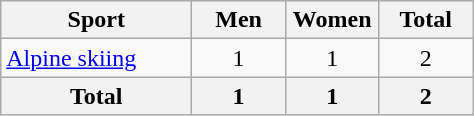<table class="wikitable sortable" style="text-align:center;">
<tr>
<th width=120>Sport</th>
<th width=55>Men</th>
<th width=55>Women</th>
<th width=55>Total</th>
</tr>
<tr>
<td align=left><a href='#'>Alpine skiing</a></td>
<td>1</td>
<td>1</td>
<td>2</td>
</tr>
<tr>
<th>Total</th>
<th>1</th>
<th>1</th>
<th>2</th>
</tr>
</table>
